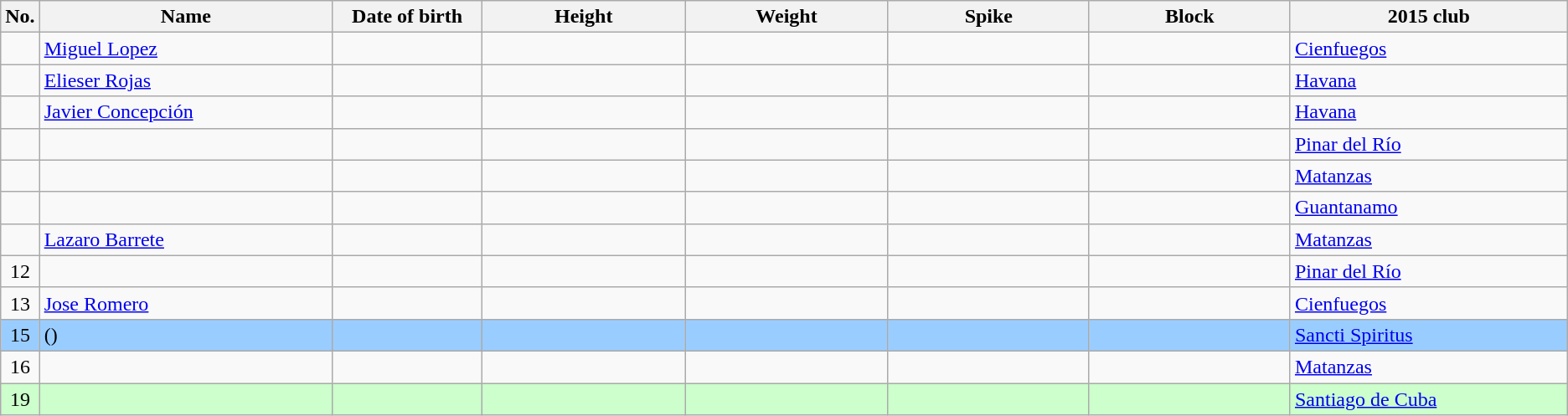<table class="wikitable sortable" style="text-align:center;">
<tr>
<th>No.</th>
<th style="width:16em">Name</th>
<th style="width:8em">Date of birth</th>
<th style="width:11em">Height</th>
<th style="width:11em">Weight</th>
<th style="width:11em">Spike</th>
<th style="width:11em">Block</th>
<th style="width:15em">2015 club</th>
</tr>
<tr>
<td></td>
<td align=left><a href='#'>Miguel Lopez</a></td>
<td align=right></td>
<td></td>
<td></td>
<td></td>
<td></td>
<td align=left> <a href='#'>Cienfuegos</a></td>
</tr>
<tr>
<td></td>
<td align=left><a href='#'>Elieser Rojas</a></td>
<td align=right></td>
<td></td>
<td></td>
<td></td>
<td></td>
<td align=left> <a href='#'>Havana</a></td>
</tr>
<tr>
<td></td>
<td align=left><a href='#'>Javier Concepción</a></td>
<td align=right></td>
<td></td>
<td></td>
<td></td>
<td></td>
<td align=left> <a href='#'>Havana</a></td>
</tr>
<tr>
<td></td>
<td align=left></td>
<td align=right></td>
<td></td>
<td></td>
<td></td>
<td></td>
<td align=left> <a href='#'>Pinar del Río</a></td>
</tr>
<tr>
<td></td>
<td align=left></td>
<td align=right></td>
<td></td>
<td></td>
<td></td>
<td></td>
<td align=left> <a href='#'>Matanzas</a></td>
</tr>
<tr>
<td></td>
<td align=left></td>
<td align=right></td>
<td></td>
<td></td>
<td></td>
<td></td>
<td align=left> <a href='#'>Guantanamo</a></td>
</tr>
<tr>
<td></td>
<td align=left><a href='#'>Lazaro Barrete</a></td>
<td align=right></td>
<td></td>
<td></td>
<td></td>
<td></td>
<td align=left> <a href='#'>Matanzas</a></td>
</tr>
<tr>
<td>12</td>
<td align=left></td>
<td align=right></td>
<td></td>
<td></td>
<td></td>
<td></td>
<td align=left> <a href='#'>Pinar del Río</a></td>
</tr>
<tr>
<td>13</td>
<td align=left><a href='#'>Jose Romero</a></td>
<td align=right></td>
<td></td>
<td></td>
<td></td>
<td></td>
<td align=left> <a href='#'>Cienfuegos</a></td>
</tr>
<tr bgcolor=#9acdff>
<td>15</td>
<td align=left> ()</td>
<td align=right></td>
<td></td>
<td></td>
<td></td>
<td></td>
<td align=left> <a href='#'>Sancti Spiritus</a></td>
</tr>
<tr>
<td>16</td>
<td align=left></td>
<td align=right></td>
<td></td>
<td></td>
<td></td>
<td></td>
<td align=left> <a href='#'>Matanzas</a></td>
</tr>
<tr bgcolor=#ccffcc>
<td>19</td>
<td align=left></td>
<td align=right></td>
<td></td>
<td></td>
<td></td>
<td></td>
<td align=left> <a href='#'>Santiago de Cuba</a></td>
</tr>
</table>
